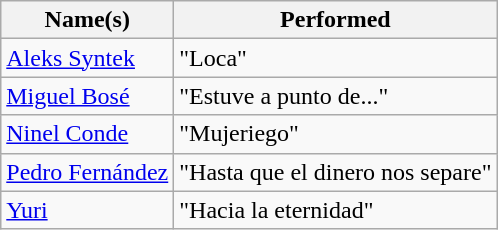<table class="wikitable sortable">
<tr>
<th>Name(s)</th>
<th>Performed</th>
</tr>
<tr>
<td><a href='#'>Aleks Syntek</a></td>
<td>"Loca"</td>
</tr>
<tr>
<td><a href='#'>Miguel Bosé</a></td>
<td>"Estuve a punto de..."</td>
</tr>
<tr>
<td><a href='#'>Ninel Conde</a></td>
<td>"Mujeriego"</td>
</tr>
<tr>
<td><a href='#'>Pedro Fernández</a></td>
<td>"Hasta que el dinero nos separe"</td>
</tr>
<tr>
<td><a href='#'>Yuri</a></td>
<td>"Hacia la eternidad"</td>
</tr>
</table>
